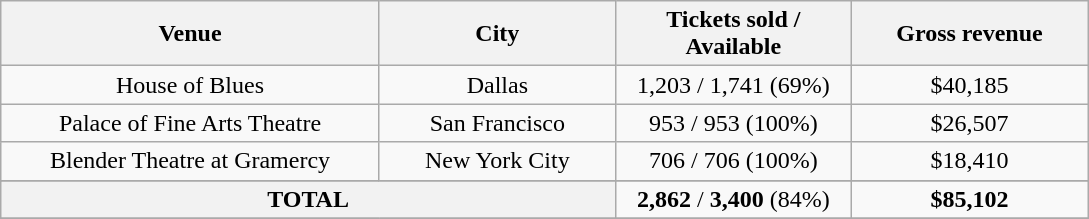<table class="wikitable">
<tr>
<th style="width:245px;">Venue</th>
<th style="width:150px;">City</th>
<th style="width:150px;">Tickets sold / Available</th>
<th style="width:150px;">Gross revenue</th>
</tr>
<tr>
<td align="center">House of Blues</td>
<td align="center">Dallas</td>
<td align="center">1,203 / 1,741 (69%)</td>
<td align="center">$40,185</td>
</tr>
<tr>
<td align="center">Palace of Fine Arts Theatre</td>
<td align="center">San Francisco</td>
<td align="center">953 / 953 (100%)</td>
<td align="center">$26,507</td>
</tr>
<tr>
<td align="center">Blender Theatre at Gramercy</td>
<td align="center">New York City</td>
<td align="center">706 / 706 (100%)</td>
<td align="center">$18,410</td>
</tr>
<tr>
</tr>
<tr>
<th align="center" colspan="2"><strong>TOTAL</strong></th>
<td align="center"><strong>2,862</strong> / <strong>3,400</strong> (84%)</td>
<td align="center"><strong>$85,102</strong></td>
</tr>
<tr>
</tr>
</table>
